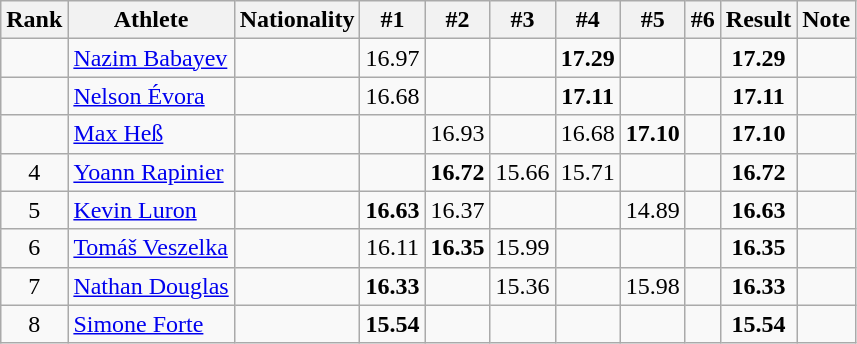<table class="wikitable sortable" style="text-align:center">
<tr>
<th>Rank</th>
<th>Athlete</th>
<th>Nationality</th>
<th>#1</th>
<th>#2</th>
<th>#3</th>
<th>#4</th>
<th>#5</th>
<th>#6</th>
<th>Result</th>
<th>Note</th>
</tr>
<tr>
<td></td>
<td align=left><a href='#'>Nazim Babayev</a></td>
<td align=left></td>
<td>16.97</td>
<td></td>
<td></td>
<td><strong>17.29</strong></td>
<td></td>
<td></td>
<td><strong>17.29</strong></td>
<td></td>
</tr>
<tr>
<td></td>
<td align=left><a href='#'>Nelson Évora</a></td>
<td align=left></td>
<td>16.68</td>
<td></td>
<td></td>
<td><strong>17.11</strong></td>
<td></td>
<td></td>
<td><strong>17.11</strong></td>
<td></td>
</tr>
<tr>
<td></td>
<td align=left><a href='#'>Max Heß</a></td>
<td align=left></td>
<td></td>
<td>16.93</td>
<td></td>
<td>16.68</td>
<td><strong>17.10</strong></td>
<td></td>
<td><strong>17.10</strong></td>
<td></td>
</tr>
<tr>
<td>4</td>
<td align=left><a href='#'>Yoann Rapinier</a></td>
<td align=left></td>
<td></td>
<td><strong>16.72</strong></td>
<td>15.66</td>
<td>15.71</td>
<td></td>
<td></td>
<td><strong>16.72</strong></td>
<td></td>
</tr>
<tr>
<td>5</td>
<td align=left><a href='#'>Kevin Luron</a></td>
<td align=left></td>
<td><strong>16.63</strong></td>
<td>16.37</td>
<td></td>
<td></td>
<td>14.89</td>
<td></td>
<td><strong>16.63</strong></td>
<td></td>
</tr>
<tr>
<td>6</td>
<td align=left><a href='#'>Tomáš Veszelka</a></td>
<td align=left></td>
<td>16.11</td>
<td><strong>16.35</strong></td>
<td>15.99</td>
<td></td>
<td></td>
<td></td>
<td><strong>16.35</strong></td>
<td></td>
</tr>
<tr>
<td>7</td>
<td align=left><a href='#'>Nathan Douglas</a></td>
<td align=left></td>
<td><strong>16.33</strong></td>
<td></td>
<td>15.36</td>
<td></td>
<td>15.98</td>
<td></td>
<td><strong>16.33</strong></td>
<td></td>
</tr>
<tr>
<td>8</td>
<td align=left><a href='#'>Simone Forte</a></td>
<td align=left></td>
<td><strong>15.54</strong></td>
<td></td>
<td></td>
<td></td>
<td></td>
<td></td>
<td><strong>15.54</strong></td>
<td></td>
</tr>
</table>
